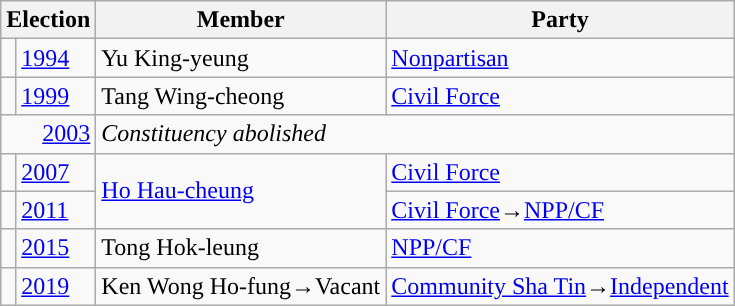<table class="wikitable">
<tr>
<th colspan="2">Election</th>
<th>Member</th>
<th>Party</th>
</tr>
<tr>
<td style="background-color: "></td>
<td><a href='#'>1994</a></td>
<td>Yu King-yeung</td>
<td><a href='#'>Nonpartisan</a></td>
</tr>
<tr>
<td style="background-color: "></td>
<td><a href='#'>1999</a></td>
<td>Tang Wing-cheong</td>
<td><a href='#'>Civil Force</a></td>
</tr>
<tr>
<td colspan=2 align=right><a href='#'>2003</a></td>
<td colspan=2><em>Constituency abolished</em></td>
</tr>
<tr>
<td style="background-color: "></td>
<td><a href='#'>2007</a></td>
<td rowspan=2><a href='#'>Ho Hau-cheung</a></td>
<td><a href='#'>Civil Force</a></td>
</tr>
<tr>
<td style="background-color: "></td>
<td><a href='#'>2011</a></td>
<td><a href='#'>Civil Force</a>→<a href='#'>NPP/CF</a></td>
</tr>
<tr>
<td style="background-color: "></td>
<td><a href='#'>2015</a></td>
<td>Tong Hok-leung</td>
<td><a href='#'>NPP/CF</a></td>
</tr>
<tr>
<td style="background-color: "></td>
<td><a href='#'>2019</a></td>
<td>Ken Wong Ho-fung→Vacant</td>
<td><a href='#'>Community Sha Tin</a>→<a href='#'>Independent</a></td>
</tr>
</table>
